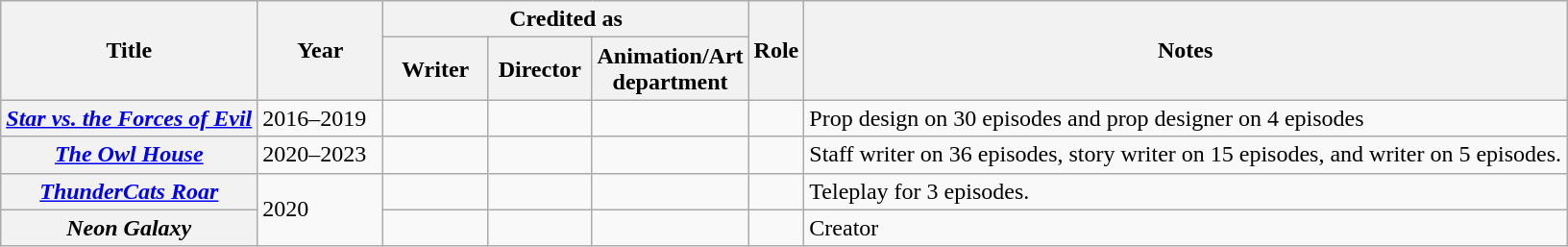<table class="wikitable plainrowheaders sortable">
<tr>
<th rowspan="2">Title</th>
<th rowspan="2" width="80">Year</th>
<th colspan="3">Credited as</th>
<th rowspan="2">Role</th>
<th rowspan="2">Notes</th>
</tr>
<tr>
<th width="65">Writer</th>
<th width="65">Director</th>
<th>Animation/Art<br>department</th>
</tr>
<tr>
<th scope="row"><em><a href='#'>Star vs. the Forces of Evil</a></em></th>
<td>2016–2019</td>
<td></td>
<td></td>
<td></td>
<td></td>
<td>Prop design on 30 episodes and prop designer on 4 episodes</td>
</tr>
<tr>
<th scope="row"><em><a href='#'>The Owl House</a></em></th>
<td>2020–2023</td>
<td></td>
<td></td>
<td></td>
<td></td>
<td>Staff writer on 36 episodes, story writer on 15 episodes, and writer on 5 episodes.</td>
</tr>
<tr>
<th scope="row"><em><a href='#'>ThunderCats Roar</a></em></th>
<td rowspan="2">2020</td>
<td></td>
<td></td>
<td></td>
<td></td>
<td>Teleplay for 3 episodes.</td>
</tr>
<tr>
<th scope="row"><em>Neon Galaxy</em></th>
<td></td>
<td></td>
<td></td>
<td></td>
<td>Creator</td>
</tr>
</table>
